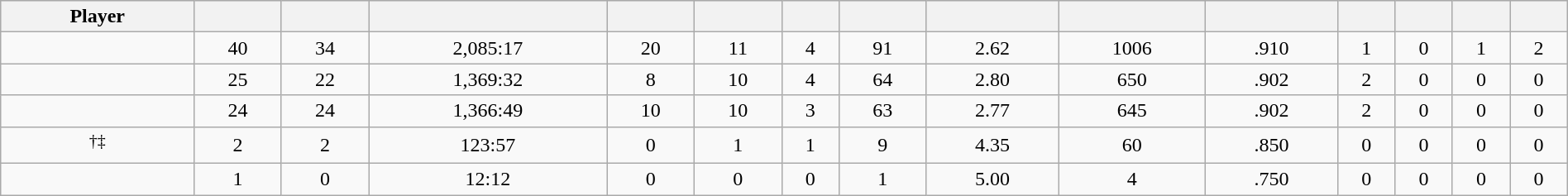<table class="wikitable sortable" style="width:100%; text-align:center;">
<tr style="background:#ddd;">
<th>Player</th>
<th></th>
<th></th>
<th></th>
<th></th>
<th></th>
<th></th>
<th></th>
<th></th>
<th></th>
<th></th>
<th></th>
<th></th>
<th></th>
<th></th>
</tr>
<tr>
<td></td>
<td>40</td>
<td>34</td>
<td>2,085:17</td>
<td>20</td>
<td>11</td>
<td>4</td>
<td>91</td>
<td>2.62</td>
<td>1006</td>
<td>.910</td>
<td>1</td>
<td>0</td>
<td>1</td>
<td>2</td>
</tr>
<tr>
<td></td>
<td>25</td>
<td>22</td>
<td>1,369:32</td>
<td>8</td>
<td>10</td>
<td>4</td>
<td>64</td>
<td>2.80</td>
<td>650</td>
<td>.902</td>
<td>2</td>
<td>0</td>
<td>0</td>
<td>0</td>
</tr>
<tr>
<td></td>
<td>24</td>
<td>24</td>
<td>1,366:49</td>
<td>10</td>
<td>10</td>
<td>3</td>
<td>63</td>
<td>2.77</td>
<td>645</td>
<td>.902</td>
<td>2</td>
<td>0</td>
<td>0</td>
<td>0</td>
</tr>
<tr>
<td><sup>†‡</sup></td>
<td>2</td>
<td>2</td>
<td>123:57</td>
<td>0</td>
<td>1</td>
<td>1</td>
<td>9</td>
<td>4.35</td>
<td>60</td>
<td>.850</td>
<td>0</td>
<td>0</td>
<td>0</td>
<td>0</td>
</tr>
<tr>
<td></td>
<td>1</td>
<td>0</td>
<td>12:12</td>
<td>0</td>
<td>0</td>
<td>0</td>
<td>1</td>
<td>5.00</td>
<td>4</td>
<td>.750</td>
<td>0</td>
<td>0</td>
<td>0</td>
<td>0</td>
</tr>
</table>
